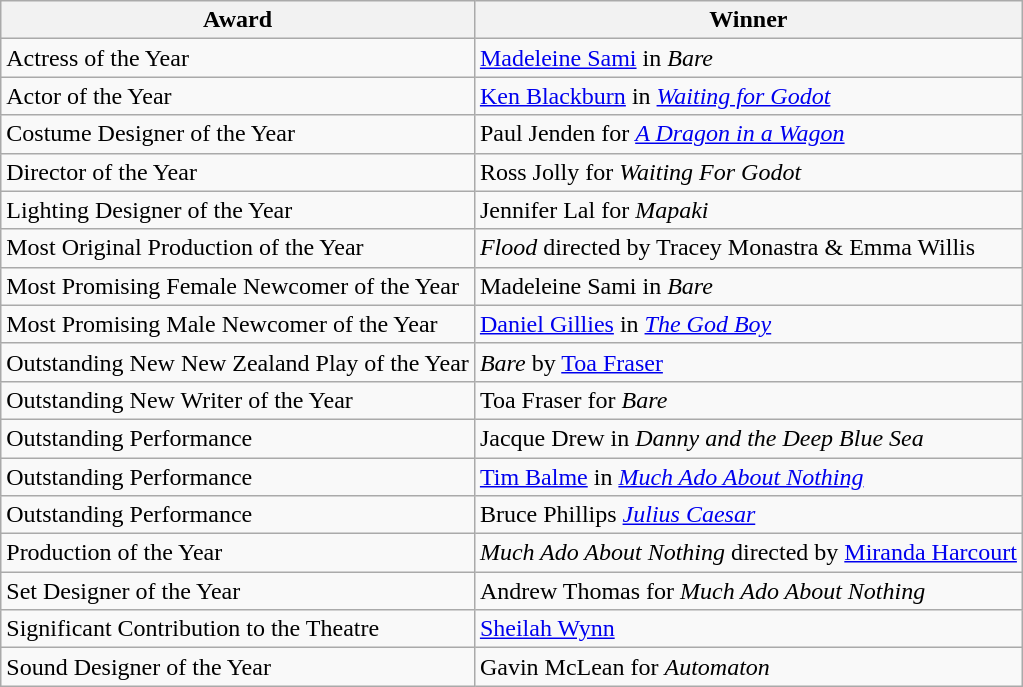<table class="wikitable sortable">
<tr>
<th>Award</th>
<th>Winner</th>
</tr>
<tr>
<td>Actress of the Year</td>
<td><a href='#'>Madeleine Sami</a> in <em>Bare</em></td>
</tr>
<tr>
<td>Actor of the Year</td>
<td><a href='#'>Ken Blackburn</a> in <em><a href='#'>Waiting for Godot</a></em></td>
</tr>
<tr>
<td>Costume Designer of the Year</td>
<td>Paul Jenden for <em><a href='#'>A Dragon in a Wagon</a></em></td>
</tr>
<tr>
<td>Director of the Year</td>
<td>Ross Jolly for <em>Waiting For Godot</em></td>
</tr>
<tr>
<td>Lighting Designer of the Year</td>
<td>Jennifer Lal for <em>Mapaki</em></td>
</tr>
<tr>
<td>Most Original Production of the Year</td>
<td><em>Flood</em> directed by Tracey Monastra & Emma Willis</td>
</tr>
<tr>
<td>Most Promising Female Newcomer of the Year</td>
<td>Madeleine Sami in <em>Bare</em></td>
</tr>
<tr>
<td>Most Promising Male Newcomer of the Year</td>
<td><a href='#'>Daniel Gillies</a> in <em><a href='#'>The God Boy</a></em></td>
</tr>
<tr>
<td>Outstanding New New Zealand Play of the Year</td>
<td><em>Bare</em> by <a href='#'>Toa Fraser</a></td>
</tr>
<tr>
<td>Outstanding New Writer of the Year</td>
<td>Toa Fraser for <em>Bare</em></td>
</tr>
<tr>
<td>Outstanding Performance</td>
<td>Jacque Drew in <em>Danny and the Deep Blue Sea</em></td>
</tr>
<tr>
<td>Outstanding Performance</td>
<td><a href='#'>Tim Balme</a> in <em><a href='#'>Much Ado About Nothing</a></em></td>
</tr>
<tr>
<td>Outstanding Performance</td>
<td>Bruce Phillips <em><a href='#'>Julius Caesar</a></em></td>
</tr>
<tr>
<td>Production of the Year</td>
<td><em>Much Ado About Nothing</em> directed by <a href='#'>Miranda Harcourt</a></td>
</tr>
<tr>
<td>Set Designer of the Year</td>
<td>Andrew Thomas for <em>Much Ado About Nothing</em></td>
</tr>
<tr>
<td>Significant Contribution to the Theatre</td>
<td><a href='#'>Sheilah Wynn</a></td>
</tr>
<tr>
<td>Sound Designer of the Year</td>
<td>Gavin McLean for <em>Automaton</em></td>
</tr>
</table>
